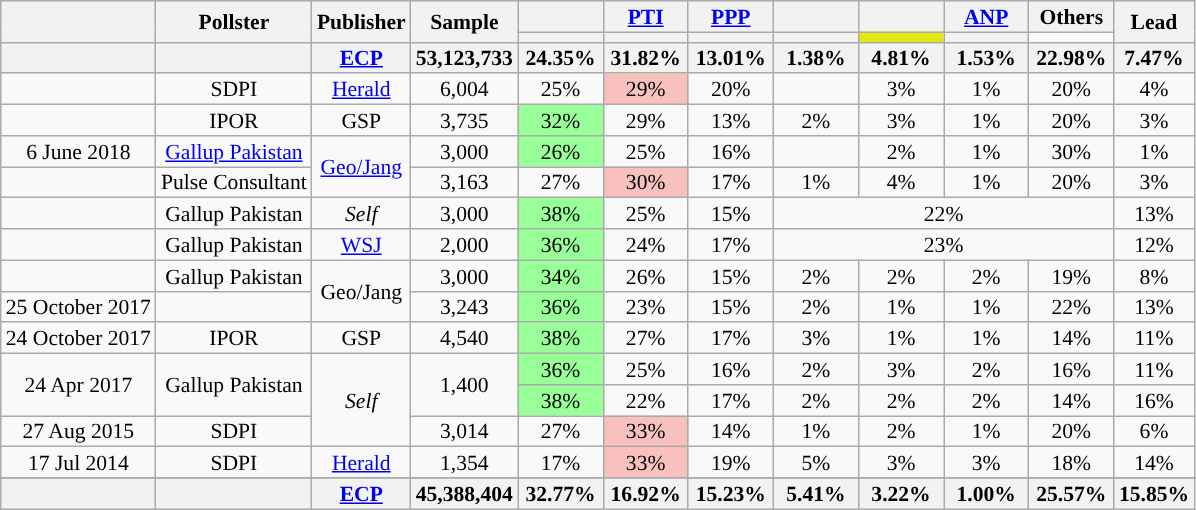<table class="wikitable sortable" style="text-align:center;font-size:90%;line-height:14px">
<tr>
<th rowspan="2"></th>
<th rowspan="2">Pollster</th>
<th rowspan=2>Publisher</th>
<th rowspan="2">Sample</th>
<th style="width:50px;" class="unsortable"></th>
<th style="width:50px;" class="unsortable"><a href='#'>PTI</a></th>
<th style="width:50px;" class="unsortable"><a href='#'>PPP</a></th>
<th style="width:50px;" class="unsortable"></th>
<th style="width:50px;" class="unsortable"></th>
<th style="width:50px;" class="unsortable"><a href='#'>ANP</a></th>
<th style="width:50px;" class="unsortable">Others</th>
<th class="unsortable" style="width:20px;" rowspan="2">Lead</th>
</tr>
<tr>
<th data-sort-type="number" style="background:"></th>
<th data-sort-type="number" style="background:"></th>
<th data-sort-type="number" style="background:"></th>
<th data-sort-type="number" style="background:"></th>
<th data-sort-type="number" style="background:#E3E80F;"></th>
<th data-sort-type="number" style="background:"></th>
</tr>
<tr class=sortbottom style="background:#f2f2f2; font-weight:bold">
<th></th>
<th></th>
<th><a href='#'>ECP</a></th>
<th>53,123,733</th>
<td>24.35%</td>
<td style="background:">31.82%</td>
<td>13.01%</td>
<td>1.38%</td>
<td>4.81%</td>
<td>1.53%</td>
<td>22.98%</td>
<td style="background:">7.47%</td>
</tr>
<tr>
<td></td>
<td>SDPI</td>
<td><a href='#'>Herald</a></td>
<td>6,004</td>
<td>25%</td>
<td style="background:rgb(248, 193, 190)">29%</td>
<td>20%</td>
<td></td>
<td>3%</td>
<td>1%</td>
<td>20%</td>
<td style="background:">4%</td>
</tr>
<tr>
<td></td>
<td>IPOR</td>
<td>GSP</td>
<td>3,735</td>
<td style="background: rgb(153, 255, 153);">32%</td>
<td>29%</td>
<td>13%</td>
<td>2%</td>
<td>3%</td>
<td>1%</td>
<td>20%</td>
<td style="background:">3%</td>
</tr>
<tr>
<td>6 June 2018</td>
<td><a href='#'>Gallup Pakistan</a></td>
<td rowspan=2><a href='#'>Geo/Jang</a></td>
<td>3,000</td>
<td style="background: rgb(153, 255, 153);">26%</td>
<td>25%</td>
<td>16%</td>
<td></td>
<td>2%</td>
<td>1%</td>
<td>30%</td>
<td style="background:">1%</td>
</tr>
<tr>
<td></td>
<td>Pulse Consultant</td>
<td>3,163</td>
<td>27%</td>
<td style="background:rgb(248, 193, 190)">30%</td>
<td>17%</td>
<td>1%</td>
<td>4%</td>
<td>1%</td>
<td>20%</td>
<td style="background:">3%</td>
</tr>
<tr>
<td></td>
<td>Gallup Pakistan</td>
<td><em>Self</em></td>
<td>3,000</td>
<td style="background: rgb(153, 255, 153);">38%</td>
<td>25%</td>
<td>15%</td>
<td colspan="4">22%</td>
<td style="background:">13%</td>
</tr>
<tr>
<td></td>
<td>Gallup Pakistan</td>
<td><a href='#'>WSJ</a></td>
<td>2,000</td>
<td style="background: rgb(153, 255, 153);">36%</td>
<td>24%</td>
<td>17%</td>
<td colspan="4">23%</td>
<td style="background:">12%</td>
</tr>
<tr>
<td></td>
<td>Gallup Pakistan</td>
<td rowspan=2>Geo/Jang</td>
<td>3,000</td>
<td style="background: rgb(153, 255, 153);">34%</td>
<td>26%</td>
<td>15%</td>
<td>2%</td>
<td>2%</td>
<td>2%</td>
<td>19%</td>
<td style="background:">8%</td>
</tr>
<tr>
<td>25 October 2017</td>
<td></td>
<td>3,243</td>
<td style="background: rgb(153, 255, 153);">36%</td>
<td>23%</td>
<td>15%</td>
<td>2%</td>
<td>1%</td>
<td>1%</td>
<td>22%</td>
<td style="background:">13%</td>
</tr>
<tr>
<td>24 October 2017</td>
<td>IPOR</td>
<td>GSP</td>
<td>4,540</td>
<td style="background: rgb(153, 255, 153);">38%</td>
<td>27%</td>
<td>17%</td>
<td>3%</td>
<td>1%</td>
<td>1%</td>
<td>14%</td>
<td style="background:">11%</td>
</tr>
<tr>
<td rowspan="2">24 Apr 2017</td>
<td rowspan="2">Gallup Pakistan</td>
<td rowspan=3><em>Self</em></td>
<td rowspan="2">1,400</td>
<td style="background: rgb(153, 255, 153);">36%</td>
<td>25%</td>
<td>16%</td>
<td>2%</td>
<td>3%</td>
<td>2%</td>
<td>16%</td>
<td style="background:">11%</td>
</tr>
<tr>
<td style="background: rgb(153, 255, 153);">38%</td>
<td>22%</td>
<td>17%</td>
<td>2%</td>
<td>2%</td>
<td>2%</td>
<td>14%</td>
<td style="background:">16%</td>
</tr>
<tr>
<td>27 Aug 2015</td>
<td>SDPI</td>
<td>3,014</td>
<td>27%</td>
<td style="background:rgb(248, 193, 190)">33%</td>
<td>14%</td>
<td>1%</td>
<td>2%</td>
<td>1%</td>
<td>20%</td>
<td style="background:">6%</td>
</tr>
<tr>
<td>17 Jul 2014</td>
<td>SDPI</td>
<td><a href='#'>Herald</a></td>
<td>1,354</td>
<td>17%</td>
<td style="background:rgb(248, 193, 190)">33%</td>
<td>19%</td>
<td>5%</td>
<td>3%</td>
<td>3%</td>
<td>18%</td>
<td style="background:">14%</td>
</tr>
<tr>
</tr>
<tr class=sortbottom style="background:#f2f2f2; font-weight:bold">
<th></th>
<th></th>
<th><a href='#'>ECP</a></th>
<th>45,388,404</th>
<td style="background:"><strong>32.77%</strong></td>
<td><strong>16.92%</strong></td>
<td><strong>15.23%</strong></td>
<td><strong>5.41%</strong></td>
<td><strong>3.22%</strong></td>
<td><strong>1.00%</strong></td>
<td><strong>25.57%</strong></td>
<td style="background:"><strong>15.85%</strong></td>
</tr>
</table>
